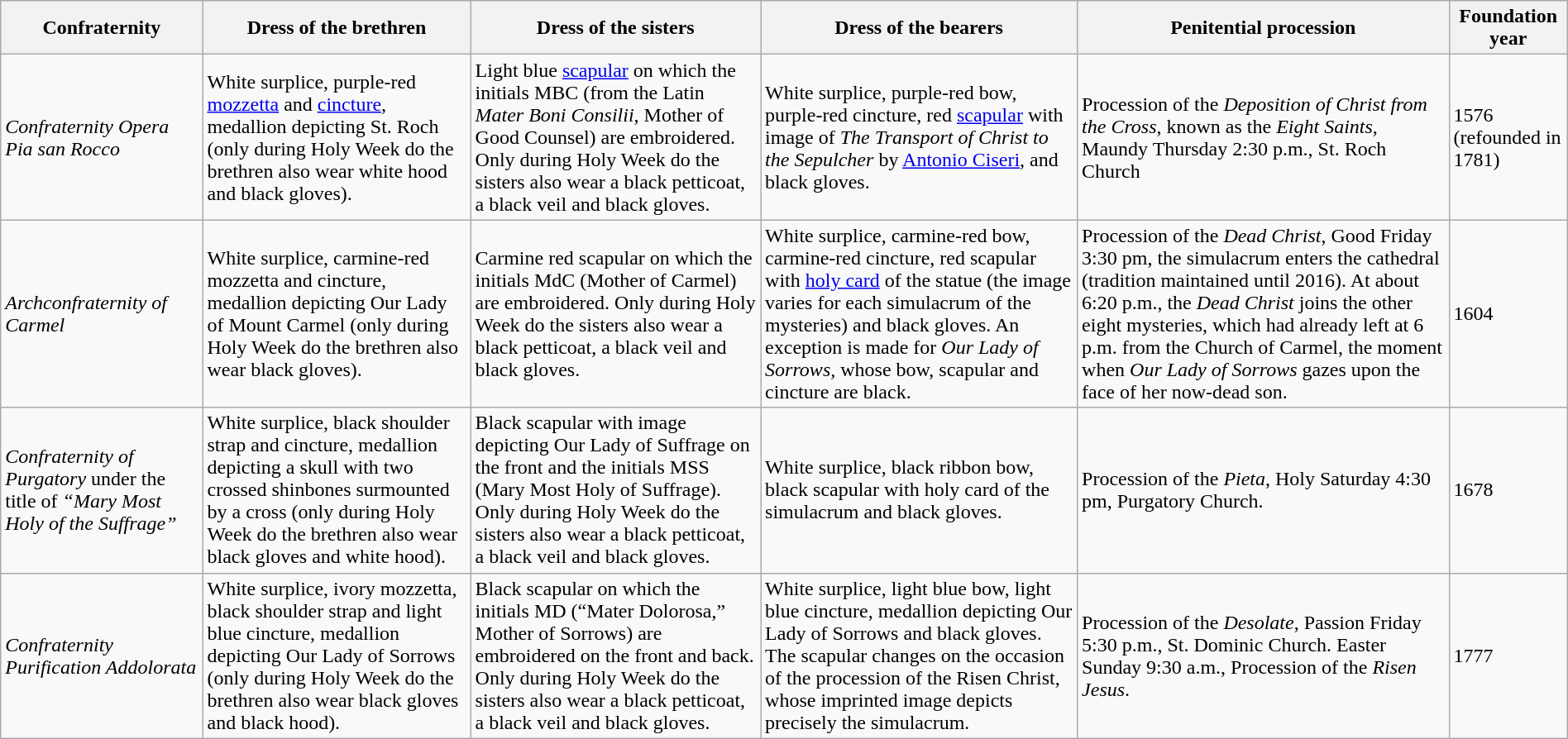<table class=wikitable style="width:100%">
<tr>
<th>Confraternity</th>
<th>Dress of the brethren</th>
<th>Dress of the sisters</th>
<th>Dress of the bearers</th>
<th>Penitential procession</th>
<th>Foundation year</th>
</tr>
<tr>
<td><em>Confraternity Opera Pia san Rocco</em></td>
<td>White surplice, purple-red <a href='#'>mozzetta</a> and <a href='#'>cincture</a>, medallion depicting St. Roch (only during Holy Week do the brethren also wear white hood and black gloves).</td>
<td>Light blue <a href='#'>scapular</a> on which the initials MBC (from the Latin <em>Mater Boni Consilii</em>, Mother of Good Counsel) are embroidered. Only during Holy Week do the sisters also wear a black petticoat, a black veil and black gloves.</td>
<td>White surplice, purple-red bow, purple-red cincture, red <a href='#'>scapular</a> with image of <em>The Transport of Christ to the Sepulcher</em> by <a href='#'>Antonio Ciseri</a>, and black gloves.</td>
<td>Procession of the <em>Deposition of Christ from the Cross</em>, known as the <em>Eight Saints</em>, Maundy Thursday 2:30 p.m., St. Roch Church</td>
<td><div>1576 (refounded in 1781)</div></td>
</tr>
<tr>
<td><em>Archconfraternity of Carmel</em></td>
<td>White surplice, carmine-red mozzetta and cincture, medallion depicting Our Lady of Mount Carmel (only during Holy Week do the brethren also wear black gloves).</td>
<td>Carmine red scapular on which the initials MdC (Mother of Carmel) are embroidered. Only during Holy Week do the sisters also wear a black petticoat, a black veil and black gloves.</td>
<td>White surplice, carmine-red bow, carmine-red cincture, red scapular with <a href='#'>holy card</a> of the statue (the image varies for each simulacrum of the mysteries) and black gloves. An exception is made for <em>Our Lady of Sorrows,</em> whose bow, scapular and cincture are black.</td>
<td>Procession of the <em>Dead Christ</em>, Good Friday 3:30 pm, the simulacrum enters the cathedral (tradition maintained until 2016). At about 6:20 p.m., the <em>Dead Christ</em> joins the other eight mysteries, which had already left at 6 p.m. from the Church of Carmel, the moment when <em>Our Lady of Sorrows</em> gazes upon the face of her now-dead son.</td>
<td><div>1604</div></td>
</tr>
<tr>
<td><em>Confraternity of Purgatory</em> under the title of <em>“Mary Most Holy of the Suffrage”</em></td>
<td>White surplice, black shoulder strap and cincture, medallion depicting a skull with two crossed shinbones surmounted by a cross (only during Holy Week do the brethren also wear black gloves and white hood).</td>
<td>Black scapular with image depicting Our Lady of Suffrage on the front and the initials MSS (Mary Most Holy of Suffrage). Only during Holy Week do the sisters also wear a black petticoat, a black veil and black gloves.</td>
<td>White surplice, black ribbon bow, black scapular with holy card of the simulacrum and black gloves.</td>
<td>Procession of the <em>Pieta</em>, Holy Saturday 4:30 pm, Purgatory Church.</td>
<td><div>1678</div></td>
</tr>
<tr>
<td><em>Confraternity Purification Addolorata</em></td>
<td>White surplice, ivory mozzetta, black shoulder strap and light blue cincture, medallion depicting Our Lady of Sorrows (only during Holy Week do the brethren also wear black gloves and black hood).</td>
<td>Black scapular on which the initials MD (“Mater Dolorosa,” Mother of Sorrows) are embroidered on the front and back. Only during Holy Week do the sisters also wear a black petticoat, a black veil and black gloves.</td>
<td>White surplice, light blue bow, light blue cincture, medallion depicting Our Lady of Sorrows and black gloves.<br>The scapular changes on the occasion of the procession of the Risen Christ, whose imprinted image depicts precisely the simulacrum.</td>
<td>Procession of the <em>Desolate</em>, Passion Friday 5:30 p.m., St. Dominic Church. Easter Sunday 9:30 a.m., Procession of the <em>Risen Jesus</em>.</td>
<td><div>1777</div></td>
</tr>
</table>
